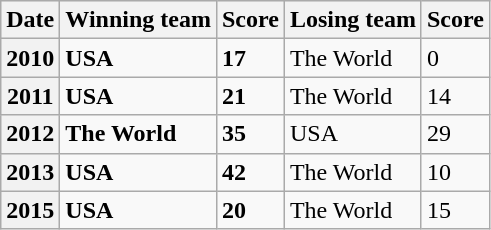<table class="wikitable">
<tr style="background:#efefef;">
<th>Date</th>
<th>Winning team</th>
<th>Score</th>
<th>Losing team</th>
<th>Score</th>
</tr>
<tr>
<th>2010</th>
<td><strong>USA</strong></td>
<td><strong>17</strong></td>
<td>The World</td>
<td>0</td>
</tr>
<tr>
<th>2011</th>
<td><strong>USA</strong></td>
<td><strong>21</strong></td>
<td>The World</td>
<td>14</td>
</tr>
<tr>
<th>2012</th>
<td><strong>The World</strong></td>
<td><strong>35</strong></td>
<td>USA</td>
<td>29</td>
</tr>
<tr>
<th>2013</th>
<td><strong>USA</strong></td>
<td><strong>42</strong></td>
<td>The World</td>
<td>10</td>
</tr>
<tr>
<th>2015</th>
<td><strong>USA</strong></td>
<td><strong>20</strong></td>
<td>The World</td>
<td>15</td>
</tr>
</table>
